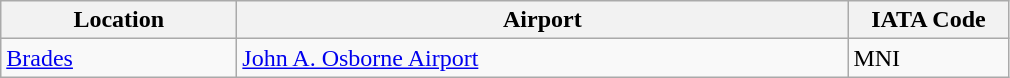<table class="wikitable">
<tr>
<th scope="col" style="width:150px;"><strong>Location</strong></th>
<th scope="col" style="width:400px;"><strong>Airport</strong></th>
<th scope="col" style="width:100px;"><strong>IATA Code</strong></th>
</tr>
<tr>
<td><a href='#'>Brades</a></td>
<td><a href='#'>John A. Osborne Airport</a></td>
<td>MNI</td>
</tr>
</table>
